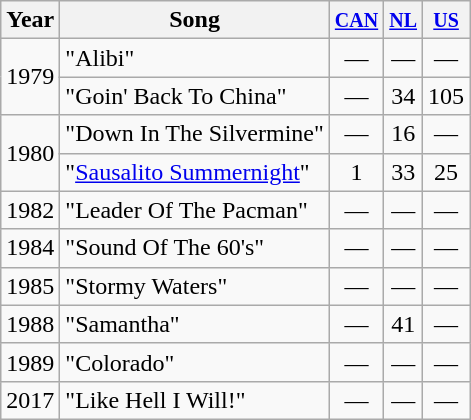<table class="wikitable">
<tr>
<th>Year</th>
<th>Song</th>
<th><small><a href='#'>CAN</a></small></th>
<th><small><a href='#'>NL</a></small></th>
<th><small><a href='#'>US</a></small></th>
</tr>
<tr>
<td rowspan="2">1979</td>
<td>"Alibi"</td>
<td style="text-align:center;">—</td>
<td style="text-align:center;">—</td>
<td style="text-align:center;">—</td>
</tr>
<tr>
<td>"Goin' Back To China"</td>
<td style="text-align:center;">—</td>
<td style="text-align:center;">34</td>
<td style="text-align:center;">105</td>
</tr>
<tr>
<td rowspan="2">1980</td>
<td>"Down In The Silvermine"</td>
<td style="text-align:center;">—</td>
<td style="text-align:center;">16</td>
<td style="text-align:center;">—</td>
</tr>
<tr>
<td>"<a href='#'>Sausalito Summernight</a>"</td>
<td style="text-align:center;">1</td>
<td style="text-align:center;">33</td>
<td style="text-align:center;">25</td>
</tr>
<tr>
<td>1982</td>
<td>"Leader Of The Pacman"</td>
<td style="text-align:center;">—</td>
<td style="text-align:center;">—</td>
<td style="text-align:center;">—</td>
</tr>
<tr>
<td>1984</td>
<td>"Sound Of The 60's"</td>
<td style="text-align:center;">—</td>
<td style="text-align:center;">—</td>
<td style="text-align:center;">—</td>
</tr>
<tr>
<td>1985</td>
<td>"Stormy Waters"</td>
<td style="text-align:center;">—</td>
<td style="text-align:center;">—</td>
<td style="text-align:center;">—</td>
</tr>
<tr>
<td>1988</td>
<td>"Samantha"</td>
<td style="text-align:center;">—</td>
<td style="text-align:center;">41</td>
<td style="text-align:center;">—</td>
</tr>
<tr>
<td>1989</td>
<td>"Colorado"</td>
<td style="text-align:center;">—</td>
<td style="text-align:center;">—</td>
<td style="text-align:center;">—</td>
</tr>
<tr>
<td>2017</td>
<td>"Like Hell I Will!"</td>
<td style="text-align:center;">—</td>
<td style="text-align:center;">—</td>
<td style="text-align:center;">—</td>
</tr>
</table>
